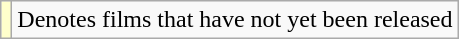<table class="wikitable">
<tr>
<td style="background:#ffc;"></td>
<td>Denotes films that have not yet been released</td>
</tr>
</table>
